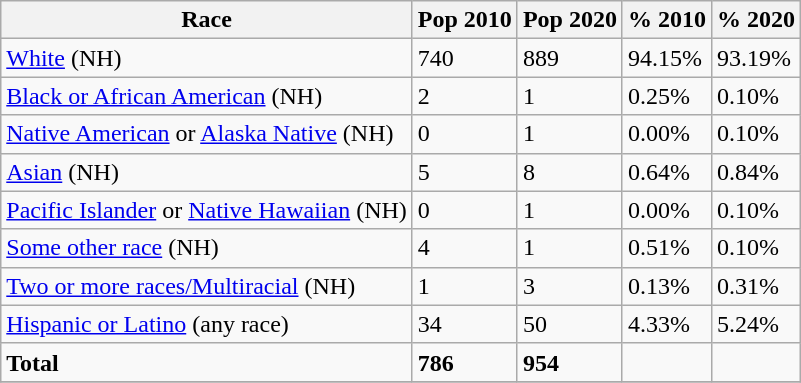<table class="wikitable">
<tr>
<th>Race</th>
<th>Pop 2010</th>
<th>Pop 2020</th>
<th>% 2010</th>
<th>% 2020</th>
</tr>
<tr>
<td><a href='#'>White</a> (NH)</td>
<td>740</td>
<td>889</td>
<td>94.15%</td>
<td>93.19%</td>
</tr>
<tr>
<td><a href='#'>Black or African American</a> (NH)</td>
<td>2</td>
<td>1</td>
<td>0.25%</td>
<td>0.10%</td>
</tr>
<tr>
<td><a href='#'>Native American</a> or <a href='#'>Alaska Native</a> (NH)</td>
<td>0</td>
<td>1</td>
<td>0.00%</td>
<td>0.10%</td>
</tr>
<tr>
<td><a href='#'>Asian</a> (NH)</td>
<td>5</td>
<td>8</td>
<td>0.64%</td>
<td>0.84%</td>
</tr>
<tr>
<td><a href='#'>Pacific Islander</a> or <a href='#'>Native Hawaiian</a> (NH)</td>
<td>0</td>
<td>1</td>
<td>0.00%</td>
<td>0.10%</td>
</tr>
<tr>
<td><a href='#'>Some other race</a> (NH)</td>
<td>4</td>
<td>1</td>
<td>0.51%</td>
<td>0.10%</td>
</tr>
<tr>
<td><a href='#'>Two or more races/Multiracial</a> (NH)</td>
<td>1</td>
<td>3</td>
<td>0.13%</td>
<td>0.31%</td>
</tr>
<tr>
<td><a href='#'>Hispanic or Latino</a> (any race)</td>
<td>34</td>
<td>50</td>
<td>4.33%</td>
<td>5.24%</td>
</tr>
<tr>
<td><strong>Total</strong></td>
<td><strong>786</strong></td>
<td><strong>954</strong></td>
<td></td>
<td></td>
</tr>
<tr>
</tr>
</table>
